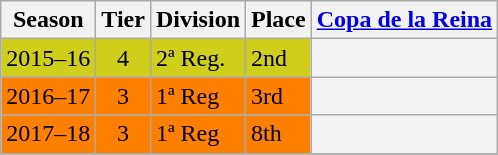<table class="wikitable">
<tr style="background:#f0f6fa;">
<th>Season</th>
<th>Tier</th>
<th>Division</th>
<th>Place</th>
<th><a href='#'>Copa de la Reina</a></th>
</tr>
<tr>
<td style="background:#CECE1B;">2015–16</td>
<td style="background:#CECE1B;" align=center>4</td>
<td style="background:#CECE1B;">2ª Reg.</td>
<td style="background:#CECE1B;">2nd</td>
<th></th>
</tr>
<tr>
<td style="background:#FF7F00;">2016–17</td>
<td style="background:#FF7F00;" align=center>3</td>
<td style="background:#FF7F00;">1ª Reg</td>
<td style="background:#FF7F00;">3rd</td>
<th></th>
</tr>
<tr>
<td style="background:#FF7F00;">2017–18</td>
<td style="background:#FF7F00;" align=center>3</td>
<td style="background:#FF7F00;">1ª Reg</td>
<td style="background:#FF7F00;">8th</td>
<th></th>
</tr>
<tr>
</tr>
</table>
